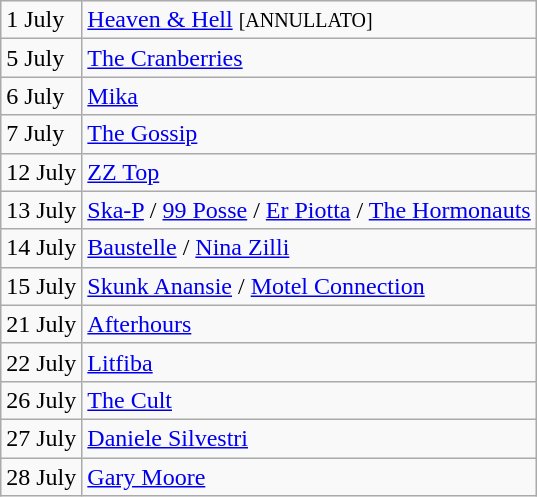<table class="wikitable">
<tr>
<td>1 July</td>
<td><a href='#'>Heaven & Hell</a> <small>[ANNULLATO]</small></td>
</tr>
<tr>
<td>5 July</td>
<td><a href='#'>The Cranberries</a></td>
</tr>
<tr>
<td>6 July</td>
<td><a href='#'>Mika</a></td>
</tr>
<tr>
<td>7 July</td>
<td><a href='#'>The Gossip</a></td>
</tr>
<tr>
<td>12 July</td>
<td><a href='#'>ZZ Top</a></td>
</tr>
<tr>
<td>13 July</td>
<td><a href='#'>Ska-P</a> / <a href='#'>99 Posse</a> / <a href='#'>Er Piotta</a> / <a href='#'>The Hormonauts</a></td>
</tr>
<tr>
<td>14 July</td>
<td><a href='#'>Baustelle</a> / <a href='#'>Nina Zilli</a></td>
</tr>
<tr>
<td>15 July</td>
<td><a href='#'>Skunk Anansie</a> / <a href='#'>Motel Connection</a></td>
</tr>
<tr>
<td>21 July</td>
<td><a href='#'>Afterhours</a></td>
</tr>
<tr>
<td>22 July</td>
<td><a href='#'>Litfiba</a></td>
</tr>
<tr>
<td>26 July</td>
<td><a href='#'>The Cult</a></td>
</tr>
<tr>
<td>27 July</td>
<td><a href='#'>Daniele Silvestri</a></td>
</tr>
<tr>
<td>28 July</td>
<td><a href='#'>Gary Moore</a></td>
</tr>
</table>
